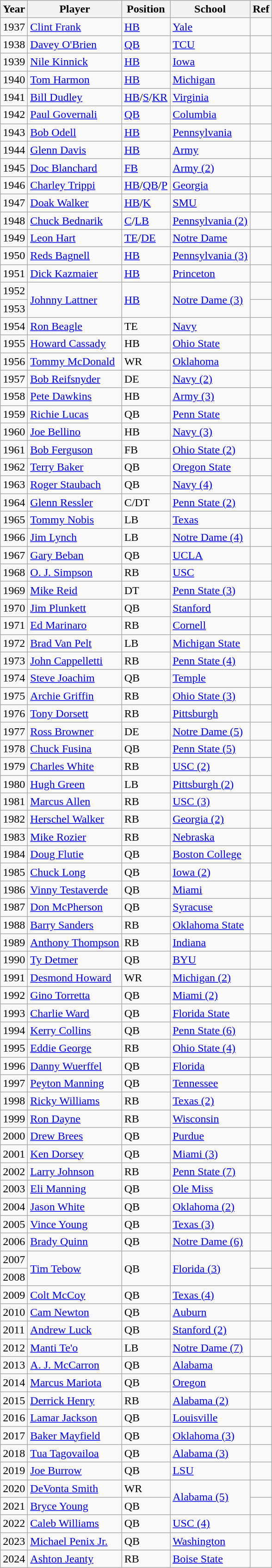<table class="wikitable sortable">
<tr>
<th>Year</th>
<th>Player</th>
<th>Position</th>
<th>School</th>
<th>Ref</th>
</tr>
<tr>
<td>1937</td>
<td><a href='#'>Clint Frank</a></td>
<td><a href='#'>HB</a></td>
<td><a href='#'>Yale</a></td>
<td></td>
</tr>
<tr>
<td>1938</td>
<td><a href='#'>Davey O'Brien</a></td>
<td><a href='#'>QB</a></td>
<td><a href='#'>TCU</a></td>
<td></td>
</tr>
<tr>
<td>1939</td>
<td><a href='#'>Nile Kinnick</a></td>
<td><a href='#'>HB</a></td>
<td><a href='#'>Iowa</a></td>
<td></td>
</tr>
<tr>
<td>1940</td>
<td><a href='#'>Tom Harmon</a></td>
<td><a href='#'>HB</a></td>
<td><a href='#'>Michigan</a></td>
<td></td>
</tr>
<tr>
<td>1941</td>
<td><a href='#'>Bill Dudley</a></td>
<td><a href='#'>HB</a>/<a href='#'>S</a>/<a href='#'>KR</a></td>
<td><a href='#'>Virginia</a></td>
<td></td>
</tr>
<tr>
<td>1942</td>
<td><a href='#'>Paul Governali</a></td>
<td><a href='#'>QB</a></td>
<td><a href='#'>Columbia</a></td>
<td></td>
</tr>
<tr>
<td>1943</td>
<td><a href='#'>Bob Odell</a></td>
<td><a href='#'>HB</a></td>
<td><a href='#'>Pennsylvania</a></td>
<td></td>
</tr>
<tr>
<td>1944</td>
<td><a href='#'>Glenn Davis</a></td>
<td><a href='#'>HB</a></td>
<td><a href='#'>Army</a></td>
<td></td>
</tr>
<tr>
<td>1945</td>
<td><a href='#'>Doc Blanchard</a></td>
<td><a href='#'>FB</a></td>
<td><a href='#'>Army (2)</a></td>
<td></td>
</tr>
<tr>
<td>1946</td>
<td><a href='#'>Charley Trippi</a></td>
<td><a href='#'>HB</a>/<a href='#'>QB</a>/<a href='#'>P</a></td>
<td><a href='#'>Georgia</a></td>
<td></td>
</tr>
<tr>
<td>1947</td>
<td><a href='#'>Doak Walker</a></td>
<td><a href='#'>HB</a>/<a href='#'>K</a></td>
<td><a href='#'>SMU</a></td>
<td></td>
</tr>
<tr>
<td>1948</td>
<td><a href='#'>Chuck Bednarik</a></td>
<td><a href='#'>C</a>/<a href='#'>LB</a></td>
<td><a href='#'>Pennsylvania (2)</a></td>
<td></td>
</tr>
<tr>
<td>1949</td>
<td><a href='#'>Leon Hart</a></td>
<td><a href='#'>TE</a>/<a href='#'>DE</a></td>
<td><a href='#'>Notre Dame</a></td>
<td></td>
</tr>
<tr>
<td>1950</td>
<td><a href='#'>Reds Bagnell</a></td>
<td><a href='#'>HB</a></td>
<td><a href='#'>Pennsylvania (3)</a></td>
<td></td>
</tr>
<tr>
<td>1951</td>
<td><a href='#'>Dick Kazmaier</a></td>
<td><a href='#'>HB</a></td>
<td><a href='#'>Princeton</a></td>
<td></td>
</tr>
<tr>
<td>1952</td>
<td rowspan="2"><a href='#'>Johnny Lattner</a></td>
<td rowspan="2"><a href='#'>HB</a></td>
<td rowspan="2"><a href='#'>Notre Dame (3)</a></td>
<td></td>
</tr>
<tr>
<td>1953</td>
<td></td>
</tr>
<tr>
<td>1954</td>
<td><a href='#'>Ron Beagle</a></td>
<td>TE</td>
<td><a href='#'>Navy</a></td>
<td></td>
</tr>
<tr>
<td>1955</td>
<td><a href='#'>Howard Cassady</a></td>
<td>HB</td>
<td><a href='#'>Ohio State</a></td>
<td></td>
</tr>
<tr>
<td>1956</td>
<td><a href='#'>Tommy McDonald</a></td>
<td>WR</td>
<td><a href='#'>Oklahoma</a></td>
<td></td>
</tr>
<tr>
<td>1957</td>
<td><a href='#'>Bob Reifsnyder</a></td>
<td>DE</td>
<td><a href='#'>Navy (2)</a></td>
<td></td>
</tr>
<tr>
<td>1958</td>
<td><a href='#'>Pete Dawkins</a></td>
<td>HB</td>
<td><a href='#'>Army (3)</a></td>
<td></td>
</tr>
<tr>
<td>1959</td>
<td><a href='#'>Richie Lucas</a></td>
<td>QB</td>
<td><a href='#'>Penn State</a></td>
<td></td>
</tr>
<tr>
<td>1960</td>
<td><a href='#'>Joe Bellino</a></td>
<td>HB</td>
<td><a href='#'>Navy (3)</a></td>
<td></td>
</tr>
<tr>
<td>1961</td>
<td><a href='#'>Bob Ferguson</a></td>
<td>FB</td>
<td><a href='#'>Ohio State (2)</a></td>
<td></td>
</tr>
<tr>
<td>1962</td>
<td><a href='#'>Terry Baker</a></td>
<td>QB</td>
<td><a href='#'>Oregon State</a></td>
<td></td>
</tr>
<tr>
<td>1963</td>
<td><a href='#'>Roger Staubach</a></td>
<td>QB</td>
<td><a href='#'>Navy (4)</a></td>
<td></td>
</tr>
<tr>
<td>1964</td>
<td><a href='#'>Glenn Ressler</a></td>
<td>C/DT</td>
<td><a href='#'>Penn State (2)</a></td>
<td></td>
</tr>
<tr>
<td>1965</td>
<td><a href='#'>Tommy Nobis</a></td>
<td>LB</td>
<td><a href='#'>Texas</a></td>
<td></td>
</tr>
<tr>
<td>1966</td>
<td><a href='#'>Jim Lynch</a></td>
<td>LB</td>
<td><a href='#'>Notre Dame (4)</a></td>
<td></td>
</tr>
<tr>
<td>1967</td>
<td><a href='#'>Gary Beban</a></td>
<td>QB</td>
<td><a href='#'>UCLA</a></td>
<td></td>
</tr>
<tr>
<td>1968</td>
<td><a href='#'>O. J. Simpson</a></td>
<td>RB</td>
<td><a href='#'>USC</a></td>
<td></td>
</tr>
<tr>
<td>1969</td>
<td><a href='#'>Mike Reid</a></td>
<td>DT</td>
<td><a href='#'>Penn State (3)</a></td>
<td></td>
</tr>
<tr>
<td>1970</td>
<td><a href='#'>Jim Plunkett</a></td>
<td>QB</td>
<td><a href='#'>Stanford</a></td>
<td></td>
</tr>
<tr>
<td>1971</td>
<td><a href='#'>Ed Marinaro</a></td>
<td>RB</td>
<td><a href='#'>Cornell</a></td>
<td></td>
</tr>
<tr>
<td>1972</td>
<td><a href='#'>Brad Van Pelt</a></td>
<td>LB</td>
<td><a href='#'>Michigan State</a></td>
<td></td>
</tr>
<tr>
<td>1973</td>
<td><a href='#'>John Cappelletti</a></td>
<td>RB</td>
<td><a href='#'>Penn State (4)</a></td>
<td></td>
</tr>
<tr>
<td>1974</td>
<td><a href='#'>Steve Joachim</a></td>
<td>QB</td>
<td><a href='#'>Temple</a></td>
<td></td>
</tr>
<tr>
<td>1975</td>
<td><a href='#'>Archie Griffin</a></td>
<td>RB</td>
<td><a href='#'>Ohio State (3)</a></td>
<td></td>
</tr>
<tr>
<td>1976</td>
<td><a href='#'>Tony Dorsett</a></td>
<td>RB</td>
<td><a href='#'>Pittsburgh</a></td>
<td></td>
</tr>
<tr>
<td>1977</td>
<td><a href='#'>Ross Browner</a></td>
<td>DE</td>
<td><a href='#'>Notre Dame (5)</a></td>
<td></td>
</tr>
<tr>
<td>1978</td>
<td><a href='#'>Chuck Fusina</a></td>
<td>QB</td>
<td><a href='#'>Penn State (5)</a></td>
<td></td>
</tr>
<tr>
<td>1979</td>
<td><a href='#'>Charles White</a></td>
<td>RB</td>
<td><a href='#'>USC (2)</a></td>
<td></td>
</tr>
<tr>
<td>1980</td>
<td><a href='#'>Hugh Green</a></td>
<td>LB</td>
<td><a href='#'>Pittsburgh (2)</a></td>
<td></td>
</tr>
<tr>
<td>1981</td>
<td><a href='#'>Marcus Allen</a></td>
<td>RB</td>
<td><a href='#'>USC (3)</a></td>
<td></td>
</tr>
<tr>
<td>1982</td>
<td><a href='#'>Herschel Walker</a></td>
<td>RB</td>
<td><a href='#'>Georgia (2)</a></td>
<td></td>
</tr>
<tr>
<td>1983</td>
<td><a href='#'>Mike Rozier</a></td>
<td>RB</td>
<td><a href='#'>Nebraska</a></td>
<td></td>
</tr>
<tr>
<td>1984</td>
<td><a href='#'>Doug Flutie</a></td>
<td>QB</td>
<td><a href='#'>Boston College</a></td>
<td></td>
</tr>
<tr>
<td>1985</td>
<td><a href='#'>Chuck Long</a></td>
<td>QB</td>
<td><a href='#'>Iowa (2)</a></td>
<td></td>
</tr>
<tr>
<td>1986</td>
<td><a href='#'>Vinny Testaverde</a></td>
<td>QB</td>
<td><a href='#'>Miami</a></td>
<td></td>
</tr>
<tr>
<td>1987</td>
<td><a href='#'>Don McPherson</a></td>
<td>QB</td>
<td><a href='#'>Syracuse</a></td>
<td></td>
</tr>
<tr>
<td>1988</td>
<td><a href='#'>Barry Sanders</a></td>
<td>RB</td>
<td><a href='#'>Oklahoma State</a></td>
<td></td>
</tr>
<tr>
<td>1989</td>
<td><a href='#'>Anthony Thompson</a></td>
<td>RB</td>
<td><a href='#'>Indiana</a></td>
<td></td>
</tr>
<tr>
<td>1990</td>
<td><a href='#'>Ty Detmer</a></td>
<td>QB</td>
<td><a href='#'>BYU</a></td>
<td></td>
</tr>
<tr>
<td>1991</td>
<td><a href='#'>Desmond Howard</a></td>
<td>WR</td>
<td><a href='#'>Michigan (2)</a></td>
<td></td>
</tr>
<tr>
<td>1992</td>
<td><a href='#'>Gino Torretta</a></td>
<td>QB</td>
<td><a href='#'>Miami (2)</a></td>
<td></td>
</tr>
<tr>
<td>1993</td>
<td><a href='#'>Charlie Ward</a></td>
<td>QB</td>
<td><a href='#'>Florida State</a></td>
<td></td>
</tr>
<tr>
<td>1994</td>
<td><a href='#'>Kerry Collins</a></td>
<td>QB</td>
<td><a href='#'>Penn State (6)</a></td>
<td></td>
</tr>
<tr>
<td>1995</td>
<td><a href='#'>Eddie George</a></td>
<td>RB</td>
<td><a href='#'>Ohio State (4)</a></td>
<td></td>
</tr>
<tr>
<td>1996</td>
<td><a href='#'>Danny Wuerffel</a></td>
<td>QB</td>
<td><a href='#'>Florida</a></td>
<td></td>
</tr>
<tr>
<td>1997</td>
<td><a href='#'>Peyton Manning</a></td>
<td>QB</td>
<td><a href='#'>Tennessee</a></td>
<td></td>
</tr>
<tr>
<td>1998</td>
<td><a href='#'>Ricky Williams</a></td>
<td>RB</td>
<td><a href='#'>Texas (2)</a></td>
<td></td>
</tr>
<tr>
<td>1999</td>
<td><a href='#'>Ron Dayne</a></td>
<td>RB</td>
<td><a href='#'>Wisconsin</a></td>
<td></td>
</tr>
<tr>
<td>2000</td>
<td><a href='#'>Drew Brees</a></td>
<td>QB</td>
<td><a href='#'>Purdue</a></td>
<td></td>
</tr>
<tr>
<td>2001</td>
<td><a href='#'>Ken Dorsey</a></td>
<td>QB</td>
<td><a href='#'>Miami (3)</a></td>
<td></td>
</tr>
<tr>
<td>2002</td>
<td><a href='#'>Larry Johnson</a></td>
<td>RB</td>
<td><a href='#'>Penn State (7)</a></td>
<td></td>
</tr>
<tr>
<td>2003</td>
<td><a href='#'>Eli Manning</a></td>
<td>QB</td>
<td><a href='#'>Ole Miss</a></td>
<td></td>
</tr>
<tr>
<td>2004</td>
<td><a href='#'>Jason White</a></td>
<td>QB</td>
<td><a href='#'>Oklahoma (2)</a></td>
<td></td>
</tr>
<tr>
<td>2005</td>
<td><a href='#'>Vince Young</a></td>
<td>QB</td>
<td><a href='#'>Texas (3)</a></td>
<td></td>
</tr>
<tr>
<td>2006</td>
<td><a href='#'>Brady Quinn</a></td>
<td>QB</td>
<td><a href='#'>Notre Dame (6)</a></td>
<td></td>
</tr>
<tr>
<td>2007</td>
<td rowspan="2"><a href='#'>Tim Tebow</a></td>
<td rowspan="2">QB</td>
<td rowspan="2"><a href='#'>Florida (3)</a></td>
<td></td>
</tr>
<tr>
<td>2008</td>
<td></td>
</tr>
<tr>
<td>2009</td>
<td><a href='#'>Colt McCoy</a></td>
<td>QB</td>
<td><a href='#'>Texas (4)</a></td>
<td></td>
</tr>
<tr>
<td>2010</td>
<td><a href='#'>Cam Newton</a></td>
<td>QB</td>
<td><a href='#'>Auburn</a></td>
<td></td>
</tr>
<tr>
<td>2011</td>
<td><a href='#'>Andrew Luck</a></td>
<td>QB</td>
<td><a href='#'>Stanford (2)</a></td>
<td></td>
</tr>
<tr>
<td>2012</td>
<td><a href='#'>Manti Te'o</a></td>
<td>LB</td>
<td><a href='#'>Notre Dame (7)</a></td>
<td></td>
</tr>
<tr>
<td>2013</td>
<td><a href='#'>A. J. McCarron</a></td>
<td>QB</td>
<td><a href='#'>Alabama</a></td>
<td></td>
</tr>
<tr>
<td>2014</td>
<td><a href='#'>Marcus Mariota</a></td>
<td>QB</td>
<td><a href='#'>Oregon</a></td>
<td></td>
</tr>
<tr>
<td>2015</td>
<td><a href='#'>Derrick Henry</a></td>
<td>RB</td>
<td><a href='#'>Alabama (2)</a></td>
<td></td>
</tr>
<tr>
<td>2016</td>
<td><a href='#'>Lamar Jackson</a></td>
<td>QB</td>
<td><a href='#'>Louisville</a></td>
<td></td>
</tr>
<tr>
<td>2017</td>
<td><a href='#'>Baker Mayfield</a></td>
<td>QB</td>
<td><a href='#'>Oklahoma (3)</a></td>
<td></td>
</tr>
<tr>
<td>2018</td>
<td><a href='#'>Tua Tagovailoa</a></td>
<td>QB</td>
<td><a href='#'>Alabama (3)</a></td>
<td></td>
</tr>
<tr>
<td>2019</td>
<td><a href='#'>Joe Burrow</a></td>
<td>QB</td>
<td><a href='#'>LSU</a></td>
<td></td>
</tr>
<tr>
<td>2020</td>
<td><a href='#'>DeVonta Smith</a></td>
<td>WR</td>
<td rowspan="2"><a href='#'>Alabama (5)</a></td>
<td></td>
</tr>
<tr>
<td>2021</td>
<td><a href='#'>Bryce Young</a></td>
<td>QB</td>
<td></td>
</tr>
<tr>
<td>2022</td>
<td><a href='#'>Caleb Williams</a></td>
<td>QB</td>
<td><a href='#'>USC (4)</a></td>
<td></td>
</tr>
<tr>
<td>2023</td>
<td><a href='#'>Michael Penix Jr.</a></td>
<td>QB</td>
<td><a href='#'>Washington</a></td>
<td></td>
</tr>
<tr>
<td>2024</td>
<td><a href='#'>Ashton Jeanty</a></td>
<td>RB</td>
<td><a href='#'>Boise State</a></td>
<td></td>
</tr>
</table>
